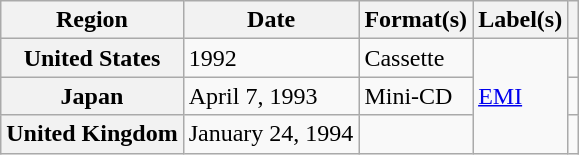<table class="wikitable plainrowheaders">
<tr>
<th scope="col">Region</th>
<th scope="col">Date</th>
<th scope="col">Format(s)</th>
<th scope="col">Label(s)</th>
<th scope="col"></th>
</tr>
<tr>
<th scope="row">United States</th>
<td>1992</td>
<td>Cassette</td>
<td rowspan="3"><a href='#'>EMI</a></td>
<td></td>
</tr>
<tr>
<th scope="row">Japan</th>
<td>April 7, 1993</td>
<td>Mini-CD</td>
<td></td>
</tr>
<tr>
<th scope="row">United Kingdom</th>
<td>January 24, 1994</td>
<td></td>
<td></td>
</tr>
</table>
